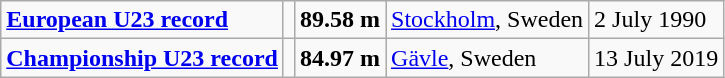<table class="wikitable">
<tr>
<td><strong><a href='#'>European U23 record</a></strong></td>
<td></td>
<td><strong>89.58 m</strong></td>
<td><a href='#'>Stockholm</a>, Sweden</td>
<td>2 July 1990</td>
</tr>
<tr>
<td><strong><a href='#'>Championship U23 record</a></strong></td>
<td></td>
<td><strong>84.97 m</strong></td>
<td><a href='#'>Gävle</a>, Sweden</td>
<td>13 July 2019</td>
</tr>
</table>
